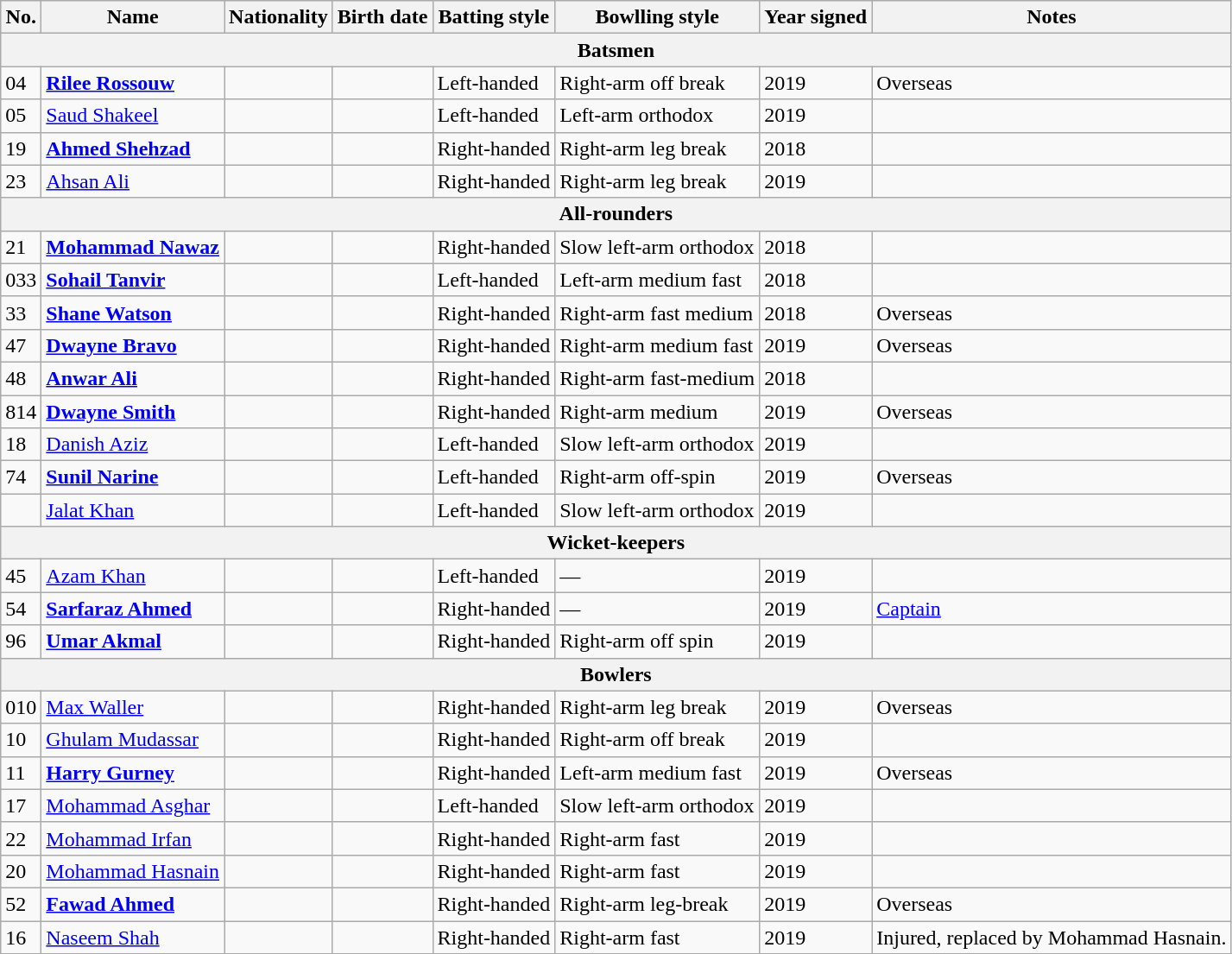<table class="wikitable">
<tr>
<th>No.</th>
<th>Name</th>
<th>Nationality</th>
<th>Birth date</th>
<th>Batting style</th>
<th>Bowlling style</th>
<th>Year signed</th>
<th>Notes</th>
</tr>
<tr>
<th colspan="8">Batsmen</th>
</tr>
<tr>
<td>04</td>
<td><strong><a href='#'>Rilee Rossouw</a></strong></td>
<td></td>
<td></td>
<td>Left-handed</td>
<td>Right-arm off break</td>
<td>2019</td>
<td>Overseas</td>
</tr>
<tr>
<td>05</td>
<td><a href='#'>Saud Shakeel</a></td>
<td></td>
<td></td>
<td>Left-handed</td>
<td>Left-arm orthodox</td>
<td>2019</td>
<td></td>
</tr>
<tr>
<td>19</td>
<td><strong><a href='#'>Ahmed Shehzad</a></strong></td>
<td></td>
<td></td>
<td>Right-handed</td>
<td>Right-arm leg break</td>
<td>2018</td>
<td></td>
</tr>
<tr>
<td>23</td>
<td><a href='#'>Ahsan Ali</a></td>
<td></td>
<td></td>
<td>Right-handed</td>
<td>Right-arm leg break</td>
<td>2019</td>
<td></td>
</tr>
<tr>
<th colspan="8">All-rounders</th>
</tr>
<tr>
<td>21</td>
<td><strong><a href='#'>Mohammad Nawaz</a></strong></td>
<td></td>
<td></td>
<td>Right-handed</td>
<td>Slow left-arm orthodox</td>
<td>2018</td>
<td></td>
</tr>
<tr>
<td>033</td>
<td><strong><a href='#'>Sohail Tanvir</a></strong></td>
<td></td>
<td></td>
<td>Left-handed</td>
<td>Left-arm medium fast</td>
<td>2018</td>
<td></td>
</tr>
<tr>
<td>33</td>
<td><strong><a href='#'>Shane Watson</a></strong></td>
<td></td>
<td></td>
<td>Right-handed</td>
<td>Right-arm fast medium</td>
<td>2018</td>
<td>Overseas</td>
</tr>
<tr>
<td>47</td>
<td><strong><a href='#'>Dwayne Bravo</a></strong></td>
<td></td>
<td></td>
<td>Right-handed</td>
<td>Right-arm medium fast</td>
<td>2019</td>
<td>Overseas</td>
</tr>
<tr>
<td>48</td>
<td><strong><a href='#'>Anwar Ali</a></strong></td>
<td></td>
<td></td>
<td>Right-handed</td>
<td>Right-arm fast-medium</td>
<td>2018</td>
<td></td>
</tr>
<tr>
<td>814</td>
<td><strong><a href='#'>Dwayne Smith</a></strong></td>
<td></td>
<td></td>
<td>Right-handed</td>
<td>Right-arm medium</td>
<td>2019</td>
<td>Overseas</td>
</tr>
<tr>
<td>18</td>
<td><a href='#'>Danish Aziz</a></td>
<td></td>
<td></td>
<td>Left-handed</td>
<td>Slow left-arm orthodox</td>
<td>2019</td>
</tr>
<tr>
<td>74</td>
<td><strong><a href='#'>Sunil Narine</a></strong></td>
<td></td>
<td></td>
<td>Left-handed</td>
<td>Right-arm off-spin</td>
<td>2019</td>
<td>Overseas</td>
</tr>
<tr>
<td></td>
<td><a href='#'>Jalat Khan</a></td>
<td></td>
<td></td>
<td>Left-handed</td>
<td>Slow left-arm orthodox</td>
<td>2019</td>
<td></td>
</tr>
<tr>
<th colspan="8">Wicket-keepers</th>
</tr>
<tr>
<td>45</td>
<td><a href='#'>Azam Khan</a></td>
<td></td>
<td></td>
<td>Left-handed</td>
<td>—</td>
<td>2019</td>
<td></td>
</tr>
<tr>
<td>54</td>
<td><strong><a href='#'>Sarfaraz Ahmed</a></strong></td>
<td></td>
<td></td>
<td>Right-handed</td>
<td>—</td>
<td>2019</td>
<td><a href='#'>Captain</a></td>
</tr>
<tr>
<td>96</td>
<td><strong><a href='#'>Umar Akmal</a></strong></td>
<td></td>
<td></td>
<td>Right-handed</td>
<td>Right-arm off spin</td>
<td>2019</td>
<td></td>
</tr>
<tr>
<th colspan="8">Bowlers</th>
</tr>
<tr>
<td>010</td>
<td><a href='#'>Max Waller</a></td>
<td></td>
<td></td>
<td>Right-handed</td>
<td>Right-arm leg break</td>
<td>2019</td>
<td>Overseas</td>
</tr>
<tr>
<td>10</td>
<td><a href='#'>Ghulam Mudassar</a></td>
<td></td>
<td></td>
<td>Right-handed</td>
<td>Right-arm off break</td>
<td>2019</td>
<td></td>
</tr>
<tr>
<td>11</td>
<td><strong><a href='#'>Harry Gurney</a></strong></td>
<td></td>
<td></td>
<td>Right-handed</td>
<td>Left-arm medium fast</td>
<td>2019</td>
<td>Overseas</td>
</tr>
<tr>
<td>17</td>
<td><a href='#'>Mohammad Asghar</a></td>
<td></td>
<td></td>
<td>Left-handed</td>
<td>Slow left-arm orthodox</td>
<td>2019</td>
<td></td>
</tr>
<tr>
<td>22</td>
<td><a href='#'>Mohammad Irfan</a></td>
<td></td>
<td></td>
<td>Right-handed</td>
<td>Right-arm fast</td>
<td>2019</td>
<td></td>
</tr>
<tr>
<td>20</td>
<td><a href='#'>Mohammad Hasnain</a></td>
<td></td>
<td></td>
<td>Right-handed</td>
<td>Right-arm fast</td>
<td>2019</td>
<td></td>
</tr>
<tr>
<td>52</td>
<td><strong><a href='#'>Fawad Ahmed</a></strong></td>
<td></td>
<td></td>
<td>Right-handed</td>
<td>Right-arm leg-break</td>
<td>2019</td>
<td>Overseas</td>
</tr>
<tr>
<td>16</td>
<td><a href='#'>Naseem Shah</a></td>
<td></td>
<td></td>
<td>Right-handed</td>
<td>Right-arm fast</td>
<td>2019</td>
<td>Injured, replaced by Mohammad Hasnain.</td>
</tr>
<tr>
</tr>
</table>
